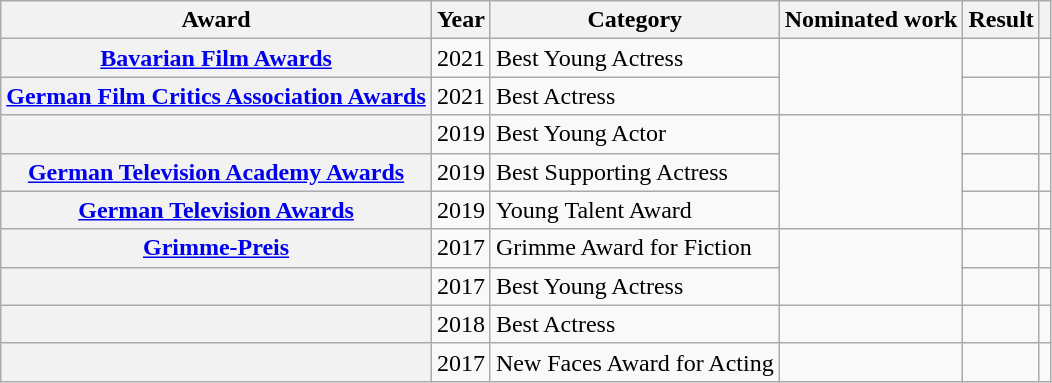<table class="wikitable sortable plainrowheaders">
<tr>
<th scope="col">Award</th>
<th scope="col">Year</th>
<th scope="col">Category</th>
<th scope="col">Nominated work</th>
<th scope="col">Result</th>
<th scope="col" class="unsortable"></th>
</tr>
<tr>
<th scope="row"><a href='#'>Bavarian Film Awards</a></th>
<td>2021</td>
<td>Best Young Actress</td>
<td rowspan="2"><em></em></td>
<td></td>
<td></td>
</tr>
<tr>
<th scope="row"><a href='#'>German Film Critics Association Awards</a></th>
<td>2021</td>
<td>Best Actress</td>
<td></td>
<td></td>
</tr>
<tr>
<th scope="row"></th>
<td>2019</td>
<td>Best Young Actor</td>
<td rowspan="3"><em></em></td>
<td></td>
<td></td>
</tr>
<tr>
<th scope="row"><a href='#'>German Television Academy Awards</a></th>
<td>2019</td>
<td>Best Supporting Actress</td>
<td></td>
<td></td>
</tr>
<tr>
<th scope="row"><a href='#'>German Television Awards</a></th>
<td>2019</td>
<td>Young Talent Award</td>
<td></td>
<td></td>
</tr>
<tr>
<th scope="row"><a href='#'>Grimme-Preis</a></th>
<td>2017</td>
<td>Grimme Award for Fiction</td>
<td rowspan="2"><em></em></td>
<td></td>
<td></td>
</tr>
<tr>
<th scope="row"></th>
<td>2017</td>
<td>Best Young Actress</td>
<td></td>
<td></td>
</tr>
<tr>
<th scope="row"></th>
<td>2018</td>
<td>Best Actress</td>
<td><em></em></td>
<td></td>
<td></td>
</tr>
<tr>
<th scope="row"></th>
<td>2017</td>
<td>New Faces Award for Acting</td>
<td><em></em></td>
<td></td>
<td></td>
</tr>
</table>
